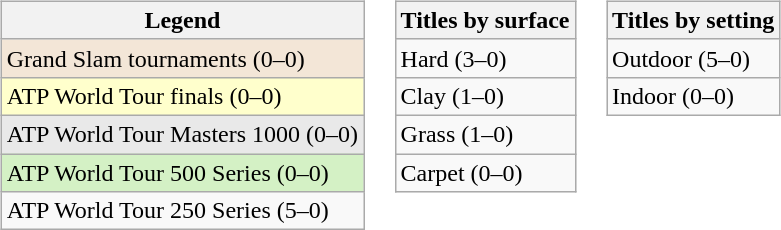<table>
<tr valign="top">
<td><br><table class="wikitable">
<tr>
<th>Legend</th>
</tr>
<tr style="background:#f3e6d7;">
<td>Grand Slam tournaments (0–0)</td>
</tr>
<tr style="background:#ffc;">
<td>ATP World Tour finals (0–0)</td>
</tr>
<tr style="background:#e9e9e9;">
<td>ATP World Tour Masters 1000 (0–0)</td>
</tr>
<tr style="background:#d4f1c5;">
<td>ATP World Tour 500 Series (0–0)</td>
</tr>
<tr>
<td>ATP World Tour 250 Series (5–0)</td>
</tr>
</table>
</td>
<td><br><table class="wikitable">
<tr>
<th>Titles by surface</th>
</tr>
<tr>
<td>Hard (3–0)</td>
</tr>
<tr>
<td>Clay (1–0)</td>
</tr>
<tr>
<td>Grass (1–0)</td>
</tr>
<tr>
<td>Carpet (0–0)</td>
</tr>
</table>
</td>
<td><br><table class="wikitable">
<tr>
<th>Titles by setting</th>
</tr>
<tr>
<td>Outdoor (5–0)</td>
</tr>
<tr>
<td>Indoor (0–0)</td>
</tr>
</table>
</td>
</tr>
</table>
